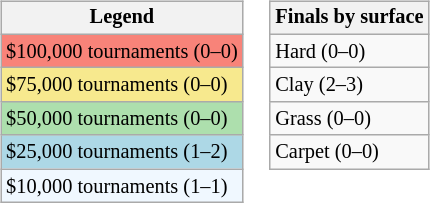<table>
<tr valign=top>
<td><br><table class=wikitable style="font-size:85%">
<tr>
<th>Legend</th>
</tr>
<tr style="background:#f88379;">
<td>$100,000 tournaments (0–0)</td>
</tr>
<tr style="background:#f7e98e;">
<td>$75,000 tournaments (0–0)</td>
</tr>
<tr style="background:#addfad;">
<td>$50,000 tournaments (0–0)</td>
</tr>
<tr style="background:lightblue;">
<td>$25,000 tournaments (1–2)</td>
</tr>
<tr style="background:#f0f8ff;">
<td>$10,000 tournaments (1–1)</td>
</tr>
</table>
</td>
<td><br><table class=wikitable style="font-size:85%">
<tr>
<th>Finals by surface</th>
</tr>
<tr>
<td>Hard (0–0)</td>
</tr>
<tr>
<td>Clay (2–3)</td>
</tr>
<tr>
<td>Grass (0–0)</td>
</tr>
<tr>
<td>Carpet (0–0)</td>
</tr>
</table>
</td>
</tr>
</table>
